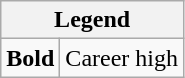<table class="wikitable mw-collapsible">
<tr>
<th colspan="2">Legend</th>
</tr>
<tr>
<td><strong>Bold</strong></td>
<td>Career high</td>
</tr>
</table>
